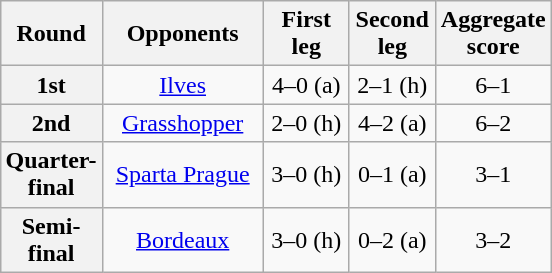<table class="wikitable plainrowheaders" style="text-align:center;margin-left:1em;float:right">
<tr>
<th scope=col width="25">Round</th>
<th scope=col width="100">Opponents</th>
<th scope=col width="50">First leg</th>
<th scope=col width="50">Second leg</th>
<th scope=col width="50">Aggregate score</th>
</tr>
<tr>
<th scope=row style="text-align:center">1st</th>
<td><a href='#'>Ilves</a></td>
<td>4–0 (a)</td>
<td>2–1 (h)</td>
<td>6–1</td>
</tr>
<tr>
<th scope=row style="text-align:center">2nd</th>
<td><a href='#'>Grasshopper</a></td>
<td>2–0 (h)</td>
<td>4–2 (a)</td>
<td>6–2</td>
</tr>
<tr>
<th scope=row style="text-align:center">Quarter-final</th>
<td><a href='#'>Sparta Prague</a></td>
<td>3–0 (h)</td>
<td>0–1 (a)</td>
<td>3–1</td>
</tr>
<tr>
<th scope=row style="text-align:center">Semi-final</th>
<td><a href='#'>Bordeaux</a></td>
<td>3–0 (h)</td>
<td>0–2 (a)</td>
<td>3–2</td>
</tr>
</table>
